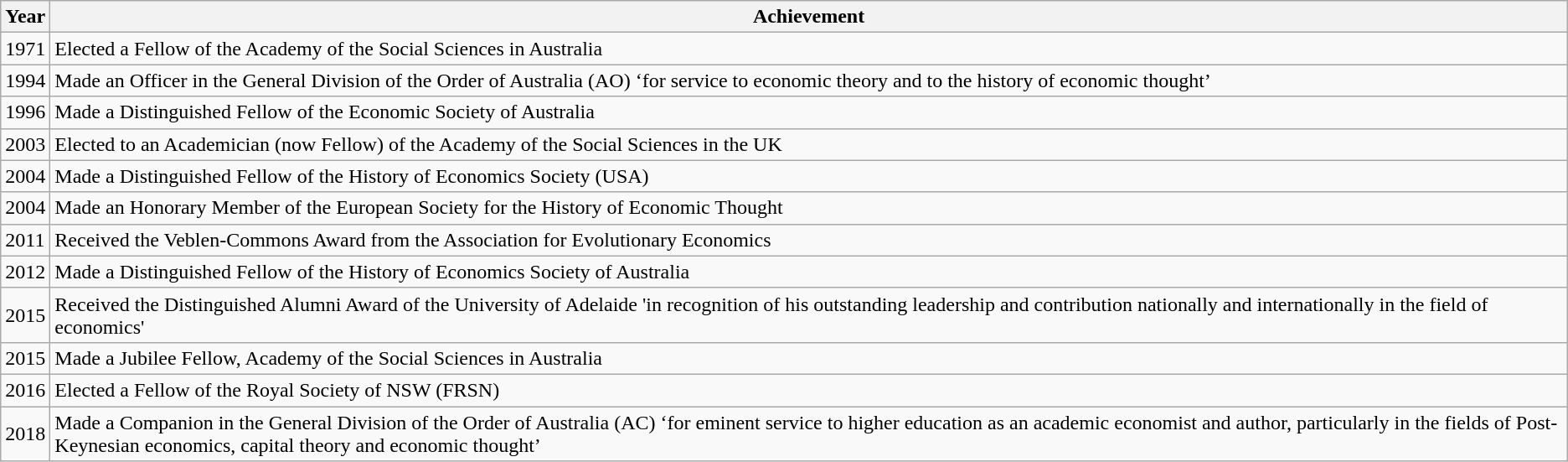<table class="wikitable">
<tr>
<th>Year</th>
<th>Achievement</th>
</tr>
<tr>
<td>1971</td>
<td>Elected a Fellow of the Academy of the Social Sciences in Australia</td>
</tr>
<tr>
<td>1994</td>
<td>Made an Officer in the General Division of the Order of Australia (AO) ‘for service to economic theory and to the history of economic thought’</td>
</tr>
<tr>
<td>1996</td>
<td>Made a Distinguished Fellow of the Economic Society of Australia</td>
</tr>
<tr>
<td>2003</td>
<td>Elected to an Academician (now Fellow) of the Academy of the Social Sciences in the UK</td>
</tr>
<tr>
<td>2004</td>
<td>Made a Distinguished Fellow of the History of Economics Society (USA)</td>
</tr>
<tr>
<td>2004</td>
<td>Made an Honorary Member of the European Society for the History of Economic Thought</td>
</tr>
<tr>
<td>2011</td>
<td>Received the Veblen-Commons Award from the Association for Evolutionary Economics</td>
</tr>
<tr>
<td>2012</td>
<td>Made a Distinguished Fellow of the History of Economics Society of Australia</td>
</tr>
<tr>
<td>2015</td>
<td>Received the Distinguished Alumni Award of the University of Adelaide 'in recognition of his outstanding leadership and contribution nationally and internationally in the field of economics'</td>
</tr>
<tr>
<td>2015</td>
<td>Made a Jubilee Fellow, Academy of the Social Sciences in Australia</td>
</tr>
<tr>
<td>2016</td>
<td>Elected a Fellow of the Royal Society of NSW (FRSN)</td>
</tr>
<tr>
<td>2018</td>
<td>Made a Companion in the General Division of the Order of Australia (AC) ‘for eminent service to higher education as an academic economist and author, particularly in the fields of Post-Keynesian economics, capital theory and economic thought’</td>
</tr>
</table>
